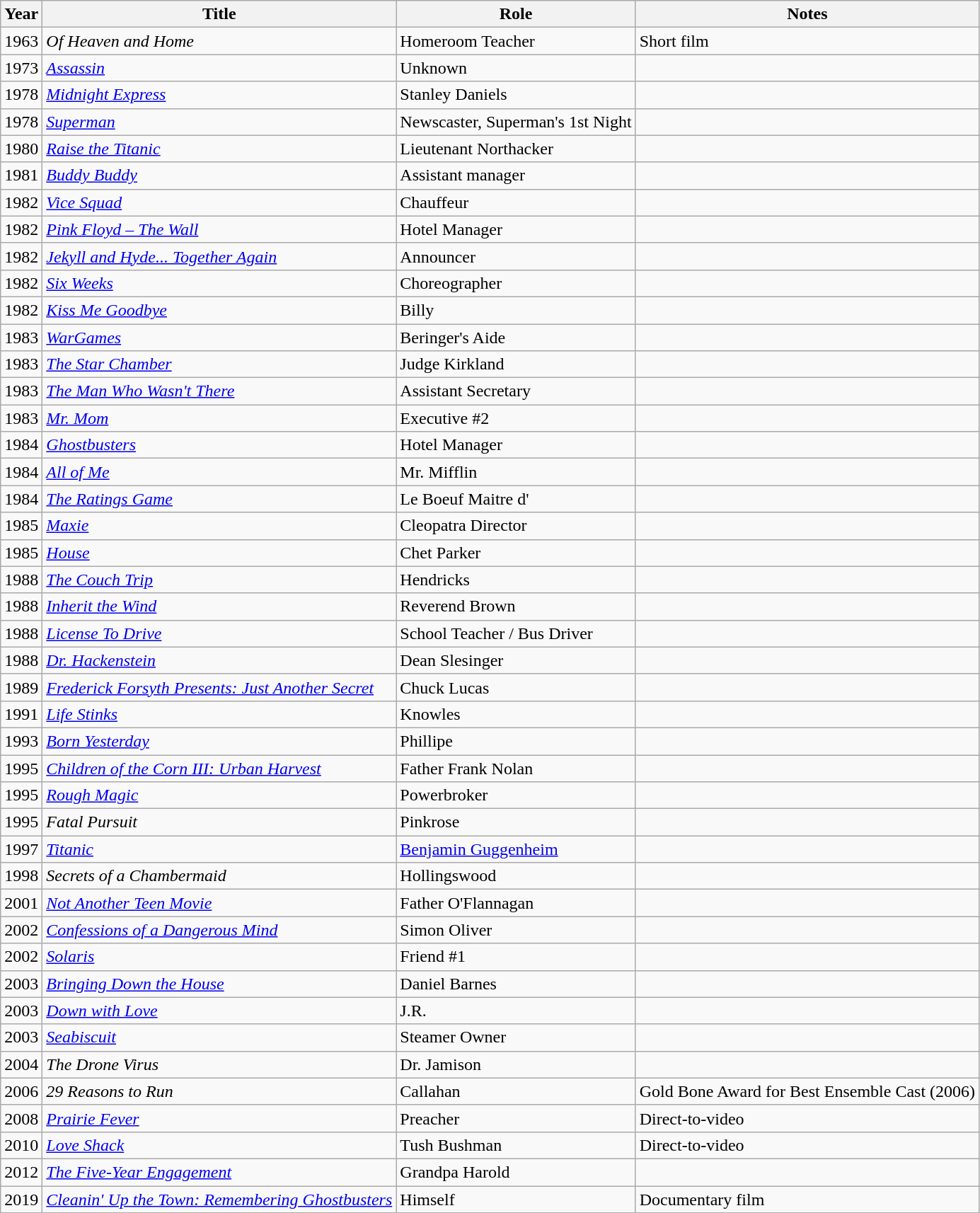<table class="wikitable sortable">
<tr>
<th>Year</th>
<th>Title</th>
<th>Role</th>
<th>Notes</th>
</tr>
<tr>
<td>1963</td>
<td><em>Of Heaven and Home</em></td>
<td>Homeroom Teacher</td>
<td>Short film</td>
</tr>
<tr>
<td>1973</td>
<td><em><a href='#'>Assassin</a></em></td>
<td>Unknown</td>
<td></td>
</tr>
<tr>
<td>1978</td>
<td><em><a href='#'>Midnight Express</a></em></td>
<td>Stanley Daniels</td>
<td></td>
</tr>
<tr>
<td>1978</td>
<td><em><a href='#'>Superman</a></em></td>
<td>Newscaster, Superman's 1st Night</td>
<td></td>
</tr>
<tr>
<td>1980</td>
<td><em><a href='#'>Raise the Titanic</a></em></td>
<td>Lieutenant Northacker</td>
<td></td>
</tr>
<tr>
<td>1981</td>
<td><em><a href='#'>Buddy Buddy</a></em></td>
<td>Assistant manager</td>
<td></td>
</tr>
<tr>
<td>1982</td>
<td><em><a href='#'>Vice Squad</a></em></td>
<td>Chauffeur</td>
<td></td>
</tr>
<tr>
<td>1982</td>
<td><em><a href='#'>Pink Floyd – The Wall</a></em></td>
<td>Hotel Manager</td>
<td></td>
</tr>
<tr>
<td>1982</td>
<td><em><a href='#'>Jekyll and Hyde... Together Again</a></em></td>
<td>Announcer</td>
<td></td>
</tr>
<tr>
<td>1982</td>
<td><em><a href='#'>Six Weeks</a></em></td>
<td>Choreographer</td>
<td></td>
</tr>
<tr>
<td>1982</td>
<td><em><a href='#'>Kiss Me Goodbye</a></em></td>
<td>Billy</td>
<td></td>
</tr>
<tr>
<td>1983</td>
<td><em><a href='#'>WarGames</a></em></td>
<td>Beringer's Aide</td>
<td></td>
</tr>
<tr>
<td>1983</td>
<td><em><a href='#'>The Star Chamber</a></em></td>
<td>Judge Kirkland</td>
<td></td>
</tr>
<tr>
<td>1983</td>
<td><em><a href='#'>The Man Who Wasn't There</a></em></td>
<td>Assistant Secretary</td>
<td></td>
</tr>
<tr>
<td>1983</td>
<td><em><a href='#'>Mr. Mom</a></em></td>
<td>Executive #2</td>
<td></td>
</tr>
<tr>
<td>1984</td>
<td><em><a href='#'>Ghostbusters</a></em></td>
<td>Hotel Manager</td>
<td></td>
</tr>
<tr>
<td>1984</td>
<td><em><a href='#'>All of Me</a></em></td>
<td>Mr. Mifflin</td>
<td></td>
</tr>
<tr>
<td>1984</td>
<td><em><a href='#'>The Ratings Game</a></em></td>
<td>Le Boeuf Maitre d'</td>
<td></td>
</tr>
<tr>
<td>1985</td>
<td><em><a href='#'>Maxie</a></em></td>
<td>Cleopatra Director</td>
<td></td>
</tr>
<tr>
<td>1985</td>
<td><em><a href='#'>House</a></em></td>
<td>Chet Parker</td>
<td></td>
</tr>
<tr>
<td>1988</td>
<td><em><a href='#'>The Couch Trip</a></em></td>
<td>Hendricks</td>
<td></td>
</tr>
<tr>
<td>1988</td>
<td><em><a href='#'>Inherit the Wind</a></em></td>
<td>Reverend Brown</td>
<td></td>
</tr>
<tr>
<td>1988</td>
<td><em><a href='#'>License To Drive</a></em></td>
<td>School Teacher / Bus Driver</td>
<td></td>
</tr>
<tr>
<td>1988</td>
<td><em><a href='#'>Dr. Hackenstein</a></em></td>
<td>Dean Slesinger</td>
<td></td>
</tr>
<tr>
<td>1989</td>
<td><em><a href='#'>Frederick Forsyth Presents: Just Another Secret</a></em></td>
<td>Chuck Lucas</td>
<td></td>
</tr>
<tr>
<td>1991</td>
<td><em><a href='#'>Life Stinks</a></em></td>
<td>Knowles</td>
<td></td>
</tr>
<tr>
<td>1993</td>
<td><em><a href='#'>Born Yesterday</a></em></td>
<td>Phillipe</td>
<td></td>
</tr>
<tr>
<td>1995</td>
<td><em><a href='#'>Children of the Corn III: Urban Harvest</a></em></td>
<td>Father Frank Nolan</td>
<td></td>
</tr>
<tr>
<td>1995</td>
<td><em><a href='#'>Rough Magic</a></em></td>
<td>Powerbroker</td>
<td></td>
</tr>
<tr>
<td>1995</td>
<td><em>Fatal Pursuit</em></td>
<td>Pinkrose</td>
<td></td>
</tr>
<tr>
<td>1997</td>
<td><em><a href='#'>Titanic</a></em></td>
<td><a href='#'>Benjamin Guggenheim</a></td>
<td></td>
</tr>
<tr>
<td>1998</td>
<td><em>Secrets of a Chambermaid</em></td>
<td>Hollingswood</td>
<td></td>
</tr>
<tr>
<td>2001</td>
<td><em><a href='#'>Not Another Teen Movie</a></em></td>
<td>Father O'Flannagan</td>
<td></td>
</tr>
<tr>
<td>2002</td>
<td><em><a href='#'>Confessions of a Dangerous Mind</a></em></td>
<td>Simon Oliver</td>
<td></td>
</tr>
<tr>
<td>2002</td>
<td><em><a href='#'>Solaris</a></em></td>
<td>Friend #1</td>
<td></td>
</tr>
<tr>
<td>2003</td>
<td><em><a href='#'>Bringing Down the House</a></em></td>
<td>Daniel Barnes</td>
<td></td>
</tr>
<tr>
<td>2003</td>
<td><em><a href='#'>Down with Love</a></em></td>
<td>J.R.</td>
<td></td>
</tr>
<tr>
<td>2003</td>
<td><em><a href='#'>Seabiscuit</a></em></td>
<td>Steamer Owner</td>
<td></td>
</tr>
<tr>
<td>2004</td>
<td><em>The Drone Virus</em></td>
<td>Dr. Jamison</td>
<td></td>
</tr>
<tr>
<td>2006</td>
<td><em>29 Reasons to Run</em></td>
<td>Callahan</td>
<td>Gold Bone Award for Best Ensemble Cast (2006)</td>
</tr>
<tr>
<td>2008</td>
<td><em><a href='#'>Prairie Fever</a></em></td>
<td>Preacher</td>
<td>Direct-to-video</td>
</tr>
<tr>
<td>2010</td>
<td><em><a href='#'>Love Shack</a></em></td>
<td>Tush Bushman</td>
<td>Direct-to-video</td>
</tr>
<tr>
<td>2012</td>
<td><em><a href='#'>The Five-Year Engagement</a></em></td>
<td>Grandpa Harold</td>
<td></td>
</tr>
<tr>
<td>2019</td>
<td><em><a href='#'>Cleanin' Up the Town: Remembering Ghostbusters</a></em></td>
<td>Himself</td>
<td>Documentary film</td>
</tr>
</table>
